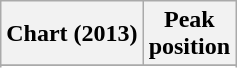<table class="wikitable sortable plainrowheaders">
<tr>
<th scope="col">Chart (2013)</th>
<th scope="col">Peak<br>position</th>
</tr>
<tr>
</tr>
<tr>
</tr>
<tr>
</tr>
<tr>
</tr>
<tr>
</tr>
<tr>
</tr>
<tr>
</tr>
<tr>
</tr>
<tr>
</tr>
<tr>
</tr>
<tr>
</tr>
<tr>
</tr>
</table>
